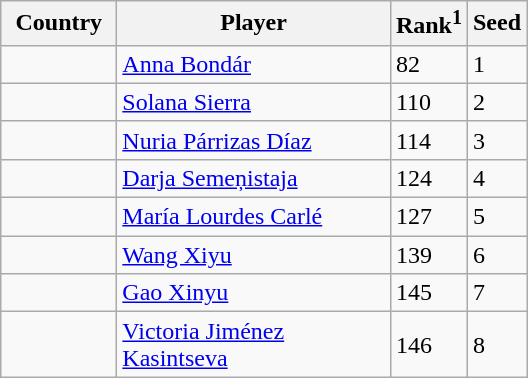<table class="sortable wikitable">
<tr>
<th width="70">Country</th>
<th width="175">Player</th>
<th>Rank<sup>1</sup></th>
<th>Seed</th>
</tr>
<tr>
<td></td>
<td><a href='#'>Anna Bondár</a></td>
<td>82</td>
<td>1</td>
</tr>
<tr>
<td></td>
<td><a href='#'>Solana Sierra</a></td>
<td>110</td>
<td>2</td>
</tr>
<tr>
<td></td>
<td><a href='#'>Nuria Párrizas Díaz</a></td>
<td>114</td>
<td>3</td>
</tr>
<tr>
<td></td>
<td><a href='#'>Darja Semeņistaja</a></td>
<td>124</td>
<td>4</td>
</tr>
<tr>
<td></td>
<td><a href='#'>María Lourdes Carlé</a></td>
<td>127</td>
<td>5</td>
</tr>
<tr>
<td></td>
<td><a href='#'>Wang Xiyu</a></td>
<td>139</td>
<td>6</td>
</tr>
<tr>
<td></td>
<td><a href='#'>Gao Xinyu</a></td>
<td>145</td>
<td>7</td>
</tr>
<tr>
<td></td>
<td><a href='#'>Victoria Jiménez Kasintseva</a></td>
<td>146</td>
<td>8</td>
</tr>
</table>
